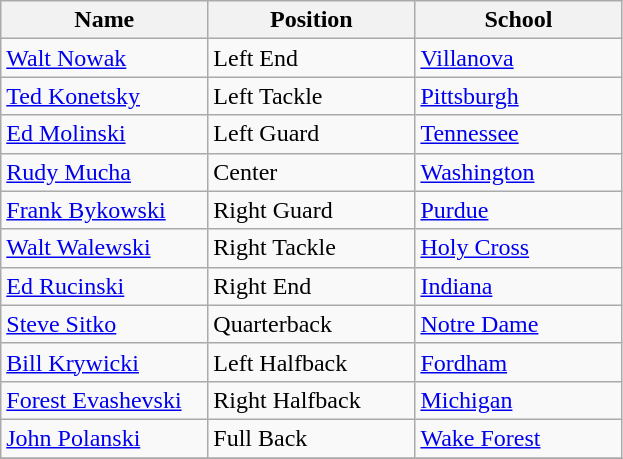<table class="wikitable sortable">
<tr>
<th bgcolor="#DDDDFF" width="30%">Name</th>
<th bgcolor="#DDDDFF" width="30%">Position</th>
<th bgcolor="#DDDDFF" width="30%">School</th>
</tr>
<tr align="left">
<td><a href='#'>Walt Nowak</a></td>
<td>Left End</td>
<td><a href='#'>Villanova</a></td>
</tr>
<tr align="left">
<td><a href='#'>Ted Konetsky</a></td>
<td>Left Tackle</td>
<td><a href='#'>Pittsburgh</a></td>
</tr>
<tr align="left">
<td><a href='#'>Ed Molinski</a></td>
<td>Left Guard</td>
<td><a href='#'>Tennessee</a></td>
</tr>
<tr align="left">
<td><a href='#'>Rudy Mucha</a></td>
<td>Center</td>
<td><a href='#'>Washington</a></td>
</tr>
<tr align="left">
<td><a href='#'>Frank Bykowski</a></td>
<td>Right Guard</td>
<td><a href='#'>Purdue</a></td>
</tr>
<tr align="left">
<td><a href='#'>Walt Walewski</a></td>
<td>Right Tackle</td>
<td><a href='#'>Holy Cross</a></td>
</tr>
<tr align="left">
<td><a href='#'>Ed Rucinski</a></td>
<td>Right End</td>
<td><a href='#'>Indiana</a></td>
</tr>
<tr align="left">
<td><a href='#'>Steve Sitko</a></td>
<td>Quarterback</td>
<td><a href='#'>Notre Dame</a></td>
</tr>
<tr align="left">
<td><a href='#'>Bill Krywicki</a></td>
<td>Left Halfback</td>
<td><a href='#'>Fordham</a></td>
</tr>
<tr align="left">
<td><a href='#'>Forest Evashevski</a></td>
<td>Right Halfback</td>
<td><a href='#'>Michigan</a></td>
</tr>
<tr align="left">
<td><a href='#'>John Polanski</a></td>
<td>Full Back</td>
<td><a href='#'>Wake Forest</a></td>
</tr>
<tr align="left">
</tr>
</table>
